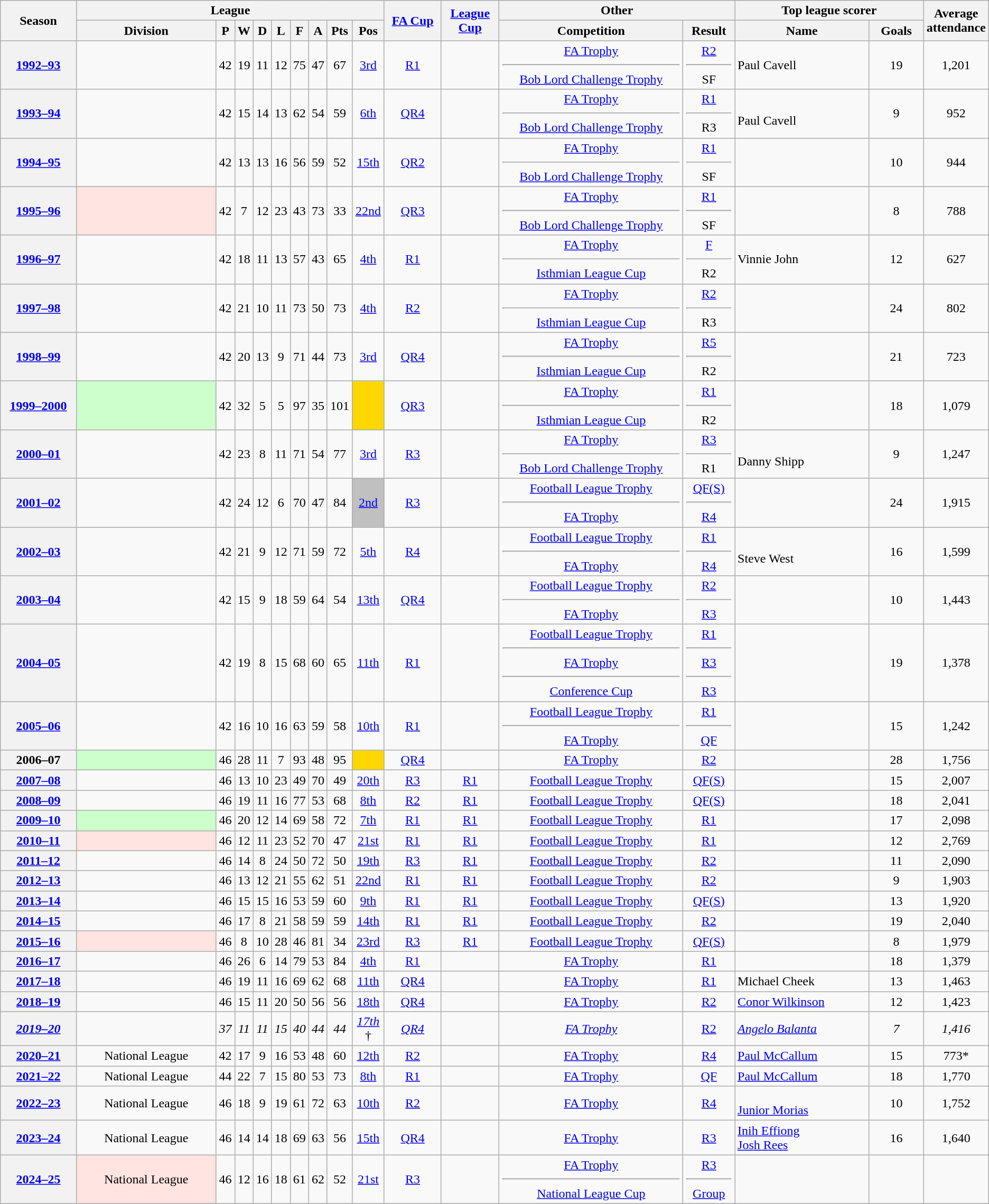<table class="wikitable sortable" style="text-align: center">
<tr>
<th rowspan=2 width=8% scope=col>Season</th>
<th colspan=9 width=30%>League</th>
<th rowspan=2 width=6% scope=col><a href='#'>FA Cup</a></th>
<th rowspan=2 width=6% scope=col><a href='#'>League Cup</a></th>
<th colspan=2 width=25%>Other</th>
<th colspan=2 width=20%>Top league scorer</th>
<th rowspan=2 scope=col>Average attendance</th>
</tr>
<tr class=unsortable>
<th width=15% scope=col>Division</th>
<th scope=col>P</th>
<th scope=col>W</th>
<th scope=col>D</th>
<th scope=col>L</th>
<th scope=col>F</th>
<th scope=col>A</th>
<th scope=col>Pts</th>
<th scope=col>Pos</th>
<th scope=col>Competition</th>
<th scope=col>Result</th>
<th scope=col>Name</th>
<th scope=col>Goals</th>
</tr>
<tr>
<th><a href='#'>1992–93</a></th>
<td></td>
<td>42</td>
<td>19</td>
<td>11</td>
<td>12</td>
<td>75</td>
<td>47</td>
<td>67</td>
<td><a href='#'>3rd</a></td>
<td><a href='#'>R1</a></td>
<td></td>
<td><a href='#'>FA Trophy</a><hr><a href='#'>Bob Lord Challenge Trophy</a></td>
<td><a href='#'>R2</a><hr>SF</td>
<td align=left>Paul Cavell</td>
<td>19</td>
<td>1,201</td>
</tr>
<tr>
<th><a href='#'>1993–94</a></th>
<td></td>
<td>42</td>
<td>15</td>
<td>14</td>
<td>13</td>
<td>62</td>
<td>54</td>
<td>59</td>
<td><a href='#'>6th</a></td>
<td><a href='#'>QR4</a></td>
<td></td>
<td><a href='#'>FA Trophy</a><hr><a href='#'>Bob Lord Challenge Trophy</a></td>
<td><a href='#'>R1</a><hr>R3</td>
<td align=left><br>Paul Cavell</td>
<td>9</td>
<td>952</td>
</tr>
<tr>
<th><a href='#'>1994–95</a></th>
<td></td>
<td>42</td>
<td>13</td>
<td>13</td>
<td>16</td>
<td>56</td>
<td>59</td>
<td>52</td>
<td><a href='#'>15th</a></td>
<td><a href='#'>QR2</a></td>
<td></td>
<td><a href='#'>FA Trophy</a><hr><a href='#'>Bob Lord Challenge Trophy</a></td>
<td><a href='#'>R1</a><hr>SF</td>
<td align=left></td>
<td>10</td>
<td>944</td>
</tr>
<tr>
<th><a href='#'>1995–96</a></th>
<td style=background:MistyRose> </td>
<td>42</td>
<td>7</td>
<td>12</td>
<td>23</td>
<td>43</td>
<td>73</td>
<td>33</td>
<td><a href='#'>22nd</a></td>
<td><a href='#'>QR3</a></td>
<td></td>
<td><a href='#'>FA Trophy</a><hr><a href='#'>Bob Lord Challenge Trophy</a></td>
<td><a href='#'>R1</a><hr>SF</td>
<td align=left></td>
<td>8</td>
<td>788</td>
</tr>
<tr>
<th><a href='#'>1996–97</a></th>
<td></td>
<td>42</td>
<td>18</td>
<td>11</td>
<td>13</td>
<td>57</td>
<td>43</td>
<td>65</td>
<td><a href='#'>4th</a></td>
<td><a href='#'>R1</a></td>
<td></td>
<td><a href='#'>FA Trophy</a><hr><a href='#'>Isthmian League Cup</a></td>
<td><div><a href='#'>F</a></div><hr>R2</td>
<td align=left>Vinnie John</td>
<td>12</td>
<td>627</td>
</tr>
<tr>
<th><a href='#'>1997–98</a></th>
<td></td>
<td>42</td>
<td>21</td>
<td>10</td>
<td>11</td>
<td>73</td>
<td>50</td>
<td>73</td>
<td><a href='#'>4th</a></td>
<td><a href='#'>R2</a></td>
<td></td>
<td><a href='#'>FA Trophy</a><hr><a href='#'>Isthmian League Cup</a></td>
<td><a href='#'>R2</a><hr>R3</td>
<td align=left></td>
<td>24</td>
<td>802</td>
</tr>
<tr>
<th><a href='#'>1998–99</a></th>
<td></td>
<td>42</td>
<td>20</td>
<td>13</td>
<td>9</td>
<td>71</td>
<td>44</td>
<td>73</td>
<td><a href='#'>3rd</a></td>
<td><a href='#'>QR4</a></td>
<td></td>
<td><a href='#'>FA Trophy</a><hr><a href='#'>Isthmian League Cup</a></td>
<td><a href='#'>R5</a><hr>R2</td>
<td align=left></td>
<td>21</td>
<td>723</td>
</tr>
<tr>
<th><a href='#'>1999–2000</a></th>
<td style="background: #cfc"> </td>
<td>42</td>
<td>32</td>
<td>5</td>
<td>5</td>
<td>97</td>
<td>35</td>
<td>101</td>
<td bgcolor=gold></td>
<td><a href='#'>QR3</a></td>
<td></td>
<td><a href='#'>FA Trophy</a><hr><a href='#'>Isthmian League Cup</a></td>
<td><a href='#'>R1</a><hr>R2</td>
<td align=left></td>
<td>18</td>
<td>1,079</td>
</tr>
<tr>
<th><a href='#'>2000–01</a></th>
<td></td>
<td>42</td>
<td>23</td>
<td>8</td>
<td>11</td>
<td>71</td>
<td>54</td>
<td>77</td>
<td><a href='#'>3rd</a></td>
<td><a href='#'>R3</a></td>
<td></td>
<td><a href='#'>FA Trophy</a><hr><a href='#'>Bob Lord Challenge Trophy</a></td>
<td><a href='#'>R3</a><hr>R1</td>
<td align=left><br>Danny Shipp</td>
<td>9</td>
<td>1,247</td>
</tr>
<tr>
<th><a href='#'>2001–02</a></th>
<td></td>
<td>42</td>
<td>24</td>
<td>12</td>
<td>6</td>
<td>70</td>
<td>47</td>
<td>84</td>
<td bgcolor="silver"><a href='#'>2nd</a></td>
<td><a href='#'>R3</a></td>
<td></td>
<td><a href='#'>Football League Trophy</a><hr><a href='#'>FA Trophy</a></td>
<td><a href='#'>QF(S)</a><hr><a href='#'>R4</a></td>
<td align=left></td>
<td>24</td>
<td>1,915</td>
</tr>
<tr>
<th><a href='#'>2002–03</a></th>
<td></td>
<td>42</td>
<td>21</td>
<td>9</td>
<td>12</td>
<td>71</td>
<td>59</td>
<td>72</td>
<td><a href='#'>5th</a></td>
<td><a href='#'>R4</a></td>
<td></td>
<td><a href='#'>Football League Trophy</a><hr><a href='#'>FA Trophy</a></td>
<td><a href='#'>R1</a><hr><a href='#'>R4</a></td>
<td align=left><br>Steve West</td>
<td>16</td>
<td>1,599</td>
</tr>
<tr>
<th><a href='#'>2003–04</a></th>
<td></td>
<td>42</td>
<td>15</td>
<td>9</td>
<td>18</td>
<td>59</td>
<td>64</td>
<td>54</td>
<td><a href='#'>13th</a></td>
<td><a href='#'>QR4</a></td>
<td></td>
<td><a href='#'>Football League Trophy</a><hr><a href='#'>FA Trophy</a></td>
<td><a href='#'>R2</a><hr><a href='#'>R3</a></td>
<td align=left></td>
<td>10</td>
<td>1,443</td>
</tr>
<tr>
<th scope=row><a href='#'>2004–05</a></th>
<td></td>
<td>42</td>
<td>19</td>
<td>8</td>
<td>15</td>
<td>68</td>
<td>60</td>
<td>65</td>
<td><a href='#'>11th</a></td>
<td><a href='#'>R1</a></td>
<td></td>
<td><a href='#'>Football League Trophy</a><hr><a href='#'>FA Trophy</a><hr><a href='#'>Conference Cup</a></td>
<td><a href='#'>R1</a><hr><a href='#'>R3</a><hr><a href='#'>R3</a></td>
<td align=left></td>
<td>19</td>
<td>1,378</td>
</tr>
<tr>
<th scope=row><a href='#'>2005–06</a></th>
<td></td>
<td>42</td>
<td>16</td>
<td>10</td>
<td>16</td>
<td>63</td>
<td>59</td>
<td>58</td>
<td><a href='#'>10th</a></td>
<td><a href='#'>R1</a></td>
<td></td>
<td><a href='#'>Football League Trophy</a><hr><a href='#'>FA Trophy</a></td>
<td><a href='#'>R1</a><hr><a href='#'>QF</a></td>
<td align=left></td>
<td>15</td>
<td>1,242</td>
</tr>
<tr>
<th scope=row>2006–07</th>
<td style="background: #cfc"> </td>
<td>46</td>
<td>28</td>
<td>11</td>
<td>7</td>
<td>93</td>
<td>48</td>
<td>95</td>
<td bgcolor=gold></td>
<td><a href='#'>QR4</a></td>
<td></td>
<td><a href='#'>FA Trophy</a></td>
<td><a href='#'>R2</a></td>
<td align=left></td>
<td>28</td>
<td>1,756</td>
</tr>
<tr>
<th scope=row><a href='#'>2007–08</a></th>
<td></td>
<td>46</td>
<td>13</td>
<td>10</td>
<td>23</td>
<td>49</td>
<td>70</td>
<td>49</td>
<td><a href='#'>20th</a></td>
<td><a href='#'>R3</a></td>
<td><a href='#'>R1</a></td>
<td><a href='#'>Football League Trophy</a></td>
<td><a href='#'>QF(S)</a></td>
<td align=left></td>
<td>15</td>
<td>2,007</td>
</tr>
<tr>
<th scope=row><a href='#'>2008–09</a></th>
<td></td>
<td>46</td>
<td>19</td>
<td>11</td>
<td>16</td>
<td>77</td>
<td>53</td>
<td>68</td>
<td><a href='#'>8th</a></td>
<td><a href='#'>R2</a></td>
<td><a href='#'>R1</a></td>
<td><a href='#'>Football League Trophy</a></td>
<td><a href='#'>QF(S)</a></td>
<td align=left></td>
<td>18</td>
<td>2,041</td>
</tr>
<tr>
<th scope=row><a href='#'>2009–10</a></th>
<td style="background: #cfc"> </td>
<td>46</td>
<td>20</td>
<td>12</td>
<td>14</td>
<td>69</td>
<td>58</td>
<td>72</td>
<td><a href='#'>7th</a></td>
<td><a href='#'>R1</a></td>
<td><a href='#'>R1</a></td>
<td><a href='#'>Football League Trophy</a></td>
<td><a href='#'>R1</a></td>
<td align=left></td>
<td>17</td>
<td>2,098</td>
</tr>
<tr>
<th scope=row><a href='#'>2010–11</a></th>
<td style=background:MistyRose> </td>
<td>46</td>
<td>12</td>
<td>11</td>
<td>23</td>
<td>52</td>
<td>70</td>
<td>47</td>
<td><a href='#'>21st</a></td>
<td><a href='#'>R1</a></td>
<td><a href='#'>R1</a></td>
<td><a href='#'>Football League Trophy</a></td>
<td><a href='#'>R1</a></td>
<td align=left></td>
<td>12</td>
<td>2,769</td>
</tr>
<tr>
<th scope=row><a href='#'>2011–12</a></th>
<td></td>
<td>46</td>
<td>14</td>
<td>8</td>
<td>24</td>
<td>50</td>
<td>72</td>
<td>50</td>
<td><a href='#'>19th</a></td>
<td><a href='#'>R3</a></td>
<td><a href='#'>R1</a></td>
<td><a href='#'>Football League Trophy</a></td>
<td><a href='#'>R2</a></td>
<td align=left></td>
<td>11</td>
<td>2,090</td>
</tr>
<tr>
<th scope=row><a href='#'>2012–13</a></th>
<td></td>
<td>46</td>
<td>13</td>
<td>12</td>
<td>21</td>
<td>55</td>
<td>62</td>
<td>51</td>
<td><a href='#'>22nd</a></td>
<td><a href='#'>R1</a></td>
<td><a href='#'>R1</a></td>
<td><a href='#'>Football League Trophy</a></td>
<td><a href='#'>R2</a></td>
<td align=left></td>
<td>9</td>
<td>1,903</td>
</tr>
<tr>
<th scope=row><a href='#'>2013–14</a></th>
<td></td>
<td>46</td>
<td>15</td>
<td>15</td>
<td>16</td>
<td>53</td>
<td>59</td>
<td>60</td>
<td><a href='#'>9th</a></td>
<td><a href='#'>R1</a></td>
<td><a href='#'>R1</a></td>
<td><a href='#'>Football League Trophy</a></td>
<td><a href='#'>QF(S)</a></td>
<td align=left></td>
<td>13</td>
<td>1,920</td>
</tr>
<tr>
<th scope=row><a href='#'>2014–15</a></th>
<td></td>
<td>46</td>
<td>17</td>
<td>8</td>
<td>21</td>
<td>58</td>
<td>59</td>
<td>59</td>
<td><a href='#'>14th</a></td>
<td><a href='#'>R1</a></td>
<td><a href='#'>R1</a></td>
<td><a href='#'>Football League Trophy</a></td>
<td><a href='#'>R2</a></td>
<td align=left></td>
<td>19</td>
<td>2,040</td>
</tr>
<tr>
<th scope=row><a href='#'>2015–16</a></th>
<td style=background:MistyRose> </td>
<td>46</td>
<td>8</td>
<td>10</td>
<td>28</td>
<td>46</td>
<td>81</td>
<td>34</td>
<td><a href='#'>23rd</a></td>
<td><a href='#'>R3</a></td>
<td><a href='#'>R1</a></td>
<td><a href='#'>Football League Trophy</a></td>
<td><a href='#'>QF(S)</a></td>
<td align=left></td>
<td>8</td>
<td>1,979</td>
</tr>
<tr>
<th scope=row><a href='#'>2016–17</a></th>
<td></td>
<td>46</td>
<td>26</td>
<td>6</td>
<td>14</td>
<td>79</td>
<td>53</td>
<td>84</td>
<td><a href='#'>4th</a></td>
<td><a href='#'>R1</a></td>
<td></td>
<td><a href='#'>FA Trophy</a></td>
<td><a href='#'>R1</a></td>
<td align=left></td>
<td>18</td>
<td>1,379</td>
</tr>
<tr>
<th scope=row><a href='#'>2017–18</a></th>
<td></td>
<td>46</td>
<td>19</td>
<td>11</td>
<td>16</td>
<td>69</td>
<td>62</td>
<td>68</td>
<td><a href='#'>11th</a></td>
<td><a href='#'>QR4</a></td>
<td></td>
<td><a href='#'>FA Trophy</a></td>
<td><a href='#'>R1</a></td>
<td align=left>Michael Cheek</td>
<td>13</td>
<td>1,463</td>
</tr>
<tr>
<th scope=row><a href='#'>2018–19</a></th>
<td></td>
<td>46</td>
<td>15</td>
<td>11</td>
<td>20</td>
<td>50</td>
<td>56</td>
<td>56</td>
<td><a href='#'>18th</a></td>
<td><a href='#'>QR4</a></td>
<td></td>
<td><a href='#'>FA Trophy</a></td>
<td><a href='#'>R2</a></td>
<td align=left><a href='#'>Conor Wilkinson</a></td>
<td>12</td>
<td>1,423</td>
</tr>
<tr>
<th scope=row><em><a href='#'>2019–20</a></em></th>
<td><em></em></td>
<td><em>37</em></td>
<td><em>11</em></td>
<td><em>11</em></td>
<td><em>15</em></td>
<td><em>40</em></td>
<td><em>44</em></td>
<td><em>44</em></td>
<td><em><a href='#'>17th</a></em> †</td>
<td><em><a href='#'>QR4</a></em></td>
<td></td>
<td><em><a href='#'>FA Trophy</a></em></td>
<td><a href='#'>R2</a></td>
<td align=left><em><a href='#'>Angelo Balanta</a></em></td>
<td><em>7</em></td>
<td><em>1,416</em></td>
</tr>
<tr>
<th><a href='#'>2020–21</a></th>
<td>National League</td>
<td>42</td>
<td>17</td>
<td>9</td>
<td>16</td>
<td>53</td>
<td>48</td>
<td>60</td>
<td><a href='#'>12th</a></td>
<td><a href='#'>R2</a></td>
<td></td>
<td><a href='#'>FA Trophy</a></td>
<td><a href='#'>R4</a></td>
<td align=left><a href='#'>Paul McCallum</a></td>
<td>15</td>
<td>773*</td>
</tr>
<tr>
<th><a href='#'>2021–22</a></th>
<td>National League</td>
<td>44</td>
<td>22</td>
<td>7</td>
<td>15</td>
<td>80</td>
<td>53</td>
<td>73</td>
<td><a href='#'>8th</a></td>
<td><a href='#'>R1</a></td>
<td></td>
<td><a href='#'>FA Trophy</a></td>
<td><a href='#'>QF</a></td>
<td align=left><a href='#'>Paul McCallum</a></td>
<td>18</td>
<td>1,770</td>
</tr>
<tr>
<th><a href='#'>2022–23</a></th>
<td>National League</td>
<td>46</td>
<td>18</td>
<td>9</td>
<td>19</td>
<td>61</td>
<td>72</td>
<td>63</td>
<td><a href='#'>10th</a></td>
<td><a href='#'>R2</a></td>
<td></td>
<td><a href='#'>FA Trophy</a></td>
<td><a href='#'>R4</a></td>
<td align=left><br><a href='#'>Junior Morias</a></td>
<td>10</td>
<td>1,752</td>
</tr>
<tr>
<th><a href='#'>2023–24</a></th>
<td>National League</td>
<td>46</td>
<td>14</td>
<td>14</td>
<td>18</td>
<td>69</td>
<td>63</td>
<td>56</td>
<td><a href='#'>15th</a></td>
<td><a href='#'>QR4</a></td>
<td></td>
<td><a href='#'>FA Trophy</a></td>
<td><a href='#'>R3</a></td>
<td align=left><a href='#'>Inih Effiong</a><br><a href='#'>Josh Rees</a></td>
<td>16</td>
<td>1,640</td>
</tr>
<tr>
<th><a href='#'>2024–25</a></th>
<td style=background:MistyRose>National League </td>
<td>46</td>
<td>12</td>
<td>16</td>
<td>18</td>
<td>61</td>
<td>62</td>
<td>52</td>
<td><a href='#'>21st</a></td>
<td><a href='#'>R3</a></td>
<td></td>
<td><a href='#'>FA Trophy</a><hr><a href='#'>National League Cup</a></td>
<td><a href='#'>R3</a><hr><a href='#'>Group</a></td>
<td align=left></td>
<td></td>
<td></td>
</tr>
</table>
